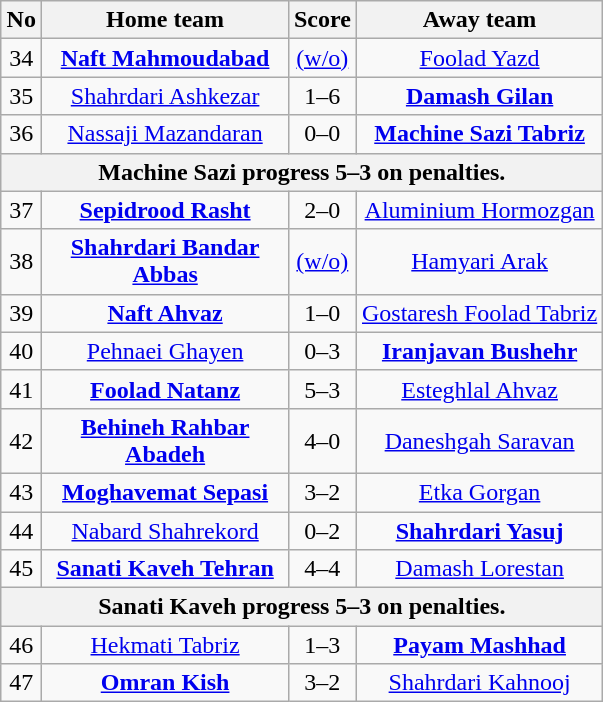<table class="wikitable sortable" style="text-align:center">
<tr>
<th width=20>No</th>
<th width=157>Home team</th>
<th width=26>Score</th>
<th width=157>Away team</th>
</tr>
<tr>
<td>34</td>
<td><strong><a href='#'>Naft Mahmoudabad</a></strong></td>
<td><a href='#'>(w/o)</a></td>
<td><a href='#'>Foolad Yazd</a></td>
</tr>
<tr>
<td>35</td>
<td><a href='#'>Shahrdari Ashkezar</a></td>
<td>1–6</td>
<td><strong><a href='#'>Damash Gilan</a></strong></td>
</tr>
<tr>
<td>36</td>
<td><a href='#'>Nassaji Mazandaran</a></td>
<td>0–0</td>
<td><strong><a href='#'>Machine Sazi Tabriz</a></strong></td>
</tr>
<tr>
<th colspan=4>Machine Sazi progress 5–3 on penalties.</th>
</tr>
<tr>
<td>37</td>
<td><strong><a href='#'>Sepidrood Rasht</a></strong></td>
<td>2–0</td>
<td><a href='#'>Aluminium Hormozgan</a></td>
</tr>
<tr>
<td>38</td>
<td><strong><a href='#'>Shahrdari Bandar Abbas</a></strong></td>
<td><a href='#'>(w/o)</a></td>
<td><a href='#'>Hamyari Arak</a></td>
</tr>
<tr>
<td>39</td>
<td><strong><a href='#'>Naft Ahvaz</a></strong></td>
<td>1–0</td>
<td><a href='#'>Gostaresh Foolad Tabriz</a></td>
</tr>
<tr>
<td>40</td>
<td><a href='#'>Pehnaei Ghayen</a></td>
<td>0–3</td>
<td><strong><a href='#'>Iranjavan Bushehr</a></strong></td>
</tr>
<tr>
<td>41</td>
<td><strong><a href='#'>Foolad Natanz</a></strong></td>
<td>5–3</td>
<td><a href='#'>Esteghlal Ahvaz</a></td>
</tr>
<tr>
<td>42</td>
<td><strong><a href='#'>Behineh Rahbar Abadeh</a></strong></td>
<td>4–0</td>
<td><a href='#'>Daneshgah Saravan</a></td>
</tr>
<tr>
<td>43</td>
<td><strong><a href='#'>Moghavemat Sepasi</a></strong></td>
<td>3–2</td>
<td><a href='#'>Etka Gorgan</a></td>
</tr>
<tr>
<td>44</td>
<td><a href='#'>Nabard Shahrekord</a></td>
<td>0–2</td>
<td><strong><a href='#'>Shahrdari Yasuj</a></strong></td>
</tr>
<tr>
<td>45</td>
<td><strong><a href='#'>Sanati Kaveh Tehran</a></strong></td>
<td>4–4</td>
<td><a href='#'>Damash Lorestan</a></td>
</tr>
<tr>
<th colspan=4>Sanati Kaveh progress 5–3 on penalties.</th>
</tr>
<tr>
<td>46</td>
<td><a href='#'>Hekmati Tabriz</a></td>
<td>1–3</td>
<td><strong><a href='#'>Payam Mashhad</a></strong></td>
</tr>
<tr>
<td>47</td>
<td><strong><a href='#'>Omran Kish</a></strong></td>
<td>3–2</td>
<td><a href='#'>Shahrdari Kahnooj</a></td>
</tr>
</table>
